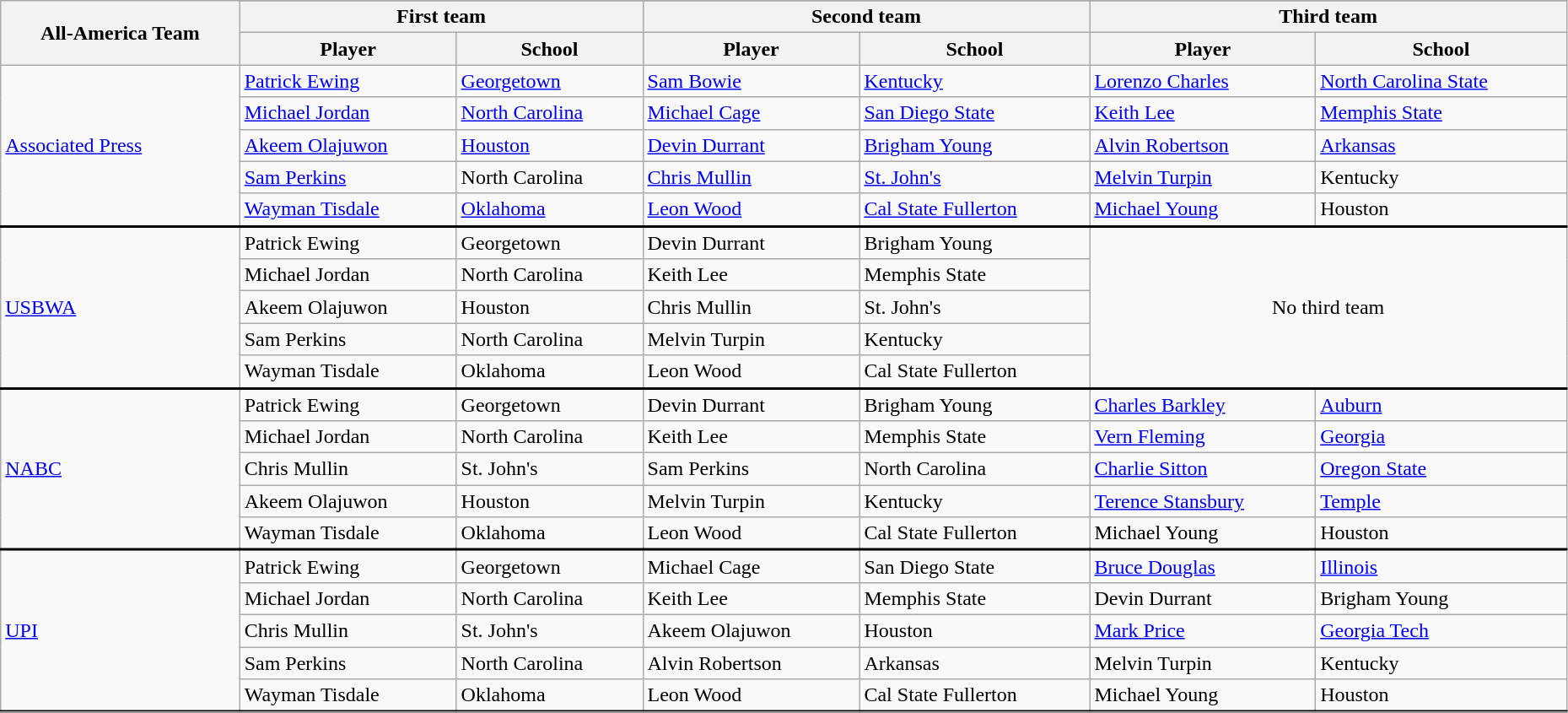<table class="wikitable" style="width:98%;">
<tr>
<th rowspan=3>All-America Team</th>
</tr>
<tr>
<th colspan=2>First team</th>
<th colspan=2>Second team</th>
<th colspan=2>Third team</th>
</tr>
<tr>
<th>Player</th>
<th>School</th>
<th>Player</th>
<th>School</th>
<th>Player</th>
<th>School</th>
</tr>
<tr>
<td rowspan=5><a href='#'>Associated Press</a></td>
<td><a href='#'>Patrick Ewing</a></td>
<td><a href='#'>Georgetown</a></td>
<td><a href='#'>Sam Bowie</a></td>
<td><a href='#'>Kentucky</a></td>
<td><a href='#'>Lorenzo Charles</a></td>
<td><a href='#'>North Carolina State</a></td>
</tr>
<tr>
<td><a href='#'>Michael Jordan</a></td>
<td><a href='#'>North Carolina</a></td>
<td><a href='#'>Michael Cage</a></td>
<td><a href='#'>San Diego State</a></td>
<td><a href='#'>Keith Lee</a></td>
<td><a href='#'>Memphis State</a></td>
</tr>
<tr>
<td><a href='#'>Akeem Olajuwon</a></td>
<td><a href='#'>Houston</a></td>
<td><a href='#'>Devin Durrant</a></td>
<td><a href='#'>Brigham Young</a></td>
<td><a href='#'>Alvin Robertson</a></td>
<td><a href='#'>Arkansas</a></td>
</tr>
<tr>
<td><a href='#'>Sam Perkins</a></td>
<td>North Carolina</td>
<td><a href='#'>Chris Mullin</a></td>
<td><a href='#'>St. John's</a></td>
<td><a href='#'>Melvin Turpin</a></td>
<td>Kentucky</td>
</tr>
<tr>
<td><a href='#'>Wayman Tisdale</a></td>
<td><a href='#'>Oklahoma</a></td>
<td><a href='#'>Leon Wood</a></td>
<td><a href='#'>Cal State Fullerton</a></td>
<td><a href='#'>Michael Young</a></td>
<td>Houston</td>
</tr>
<tr style = "border-top:2px solid black;">
<td rowspan=5><a href='#'>USBWA</a></td>
<td>Patrick Ewing</td>
<td>Georgetown</td>
<td>Devin Durrant</td>
<td>Brigham Young</td>
<td rowspan=5 colspan=3 align=center>No third team</td>
</tr>
<tr>
<td>Michael Jordan</td>
<td>North Carolina</td>
<td>Keith Lee</td>
<td>Memphis State</td>
</tr>
<tr>
<td>Akeem Olajuwon</td>
<td>Houston</td>
<td>Chris Mullin</td>
<td>St. John's</td>
</tr>
<tr>
<td>Sam Perkins</td>
<td>North Carolina</td>
<td>Melvin Turpin</td>
<td>Kentucky</td>
</tr>
<tr>
<td>Wayman Tisdale</td>
<td>Oklahoma</td>
<td>Leon Wood</td>
<td>Cal State Fullerton</td>
</tr>
<tr style = "border-top:2px solid black;">
<td rowspan=5><a href='#'>NABC</a></td>
<td>Patrick Ewing</td>
<td>Georgetown</td>
<td>Devin Durrant</td>
<td>Brigham Young</td>
<td><a href='#'>Charles Barkley</a></td>
<td><a href='#'>Auburn</a></td>
</tr>
<tr>
<td>Michael Jordan</td>
<td>North Carolina</td>
<td>Keith Lee</td>
<td>Memphis State</td>
<td><a href='#'>Vern Fleming</a></td>
<td><a href='#'>Georgia</a></td>
</tr>
<tr>
<td>Chris Mullin</td>
<td>St. John's</td>
<td>Sam Perkins</td>
<td>North Carolina</td>
<td><a href='#'>Charlie Sitton</a></td>
<td><a href='#'>Oregon State</a></td>
</tr>
<tr>
<td>Akeem Olajuwon</td>
<td>Houston</td>
<td>Melvin Turpin</td>
<td>Kentucky</td>
<td><a href='#'>Terence Stansbury</a></td>
<td><a href='#'>Temple</a></td>
</tr>
<tr>
<td>Wayman Tisdale</td>
<td>Oklahoma</td>
<td>Leon Wood</td>
<td>Cal State Fullerton</td>
<td>Michael Young</td>
<td>Houston</td>
</tr>
<tr style = "border-top:2px solid black;">
<td rowspan=5><a href='#'>UPI</a></td>
<td>Patrick Ewing</td>
<td>Georgetown</td>
<td>Michael Cage</td>
<td>San Diego State</td>
<td><a href='#'>Bruce Douglas</a></td>
<td><a href='#'>Illinois</a></td>
</tr>
<tr>
<td>Michael Jordan</td>
<td>North Carolina</td>
<td>Keith Lee</td>
<td>Memphis State</td>
<td>Devin Durrant</td>
<td>Brigham Young</td>
</tr>
<tr>
<td>Chris Mullin</td>
<td>St. John's</td>
<td>Akeem Olajuwon</td>
<td>Houston</td>
<td><a href='#'>Mark Price</a></td>
<td><a href='#'>Georgia Tech</a></td>
</tr>
<tr>
<td>Sam Perkins</td>
<td>North Carolina</td>
<td>Alvin Robertson</td>
<td>Arkansas</td>
<td>Melvin Turpin</td>
<td>Kentucky</td>
</tr>
<tr>
<td>Wayman Tisdale</td>
<td>Oklahoma</td>
<td>Leon Wood</td>
<td>Cal State Fullerton</td>
<td>Michael Young</td>
<td>Houston</td>
</tr>
<tr style = "border-top:2px solid black;">
</tr>
</table>
